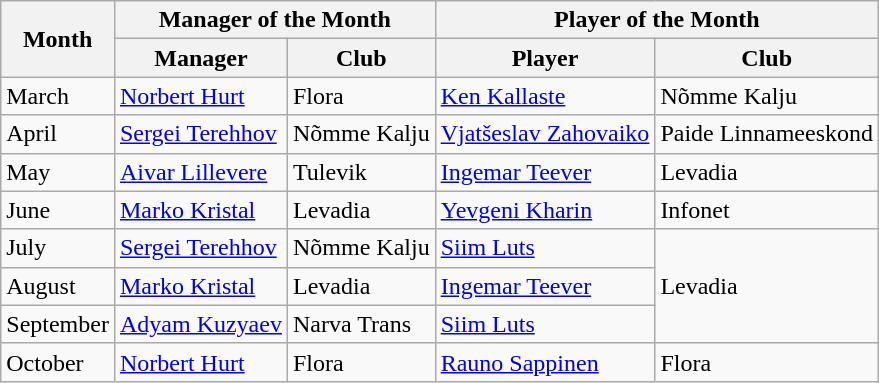<table class="wikitable">
<tr>
<th rowspan="2">Month</th>
<th colspan="2">Manager of the Month</th>
<th colspan="2">Player of the Month</th>
</tr>
<tr>
<th>Manager</th>
<th>Club</th>
<th>Player</th>
<th>Club</th>
</tr>
<tr>
<td>March</td>
<td> <a href='#'>Norbert Hurt</a></td>
<td>Flora</td>
<td> <a href='#'>Ken Kallaste</a></td>
<td>Nõmme Kalju</td>
</tr>
<tr>
<td>April</td>
<td> <a href='#'>Sergei Terehhov</a></td>
<td>Nõmme Kalju</td>
<td> <a href='#'>Vjatšeslav Zahovaiko</a></td>
<td>Paide Linnameeskond</td>
</tr>
<tr>
<td>May</td>
<td> <a href='#'>Aivar Lillevere</a></td>
<td>Tulevik</td>
<td> <a href='#'>Ingemar Teever</a></td>
<td>Levadia</td>
</tr>
<tr>
<td>June</td>
<td> <a href='#'>Marko Kristal</a></td>
<td>Levadia</td>
<td> <a href='#'>Yevgeni Kharin</a></td>
<td>Infonet</td>
</tr>
<tr>
<td>July</td>
<td> <a href='#'>Sergei Terehhov</a></td>
<td>Nõmme Kalju</td>
<td> <a href='#'>Siim Luts</a></td>
<td rowspan=3>Levadia</td>
</tr>
<tr>
<td>August</td>
<td> <a href='#'>Marko Kristal</a></td>
<td>Levadia</td>
<td> <a href='#'>Ingemar Teever</a></td>
</tr>
<tr>
<td>September</td>
<td> <a href='#'>Adyam Kuzyaev</a></td>
<td>Narva Trans</td>
<td> <a href='#'>Siim Luts</a></td>
</tr>
<tr>
<td>October</td>
<td> <a href='#'>Norbert Hurt</a></td>
<td>Flora</td>
<td> <a href='#'>Rauno Sappinen</a></td>
<td>Flora</td>
</tr>
</table>
